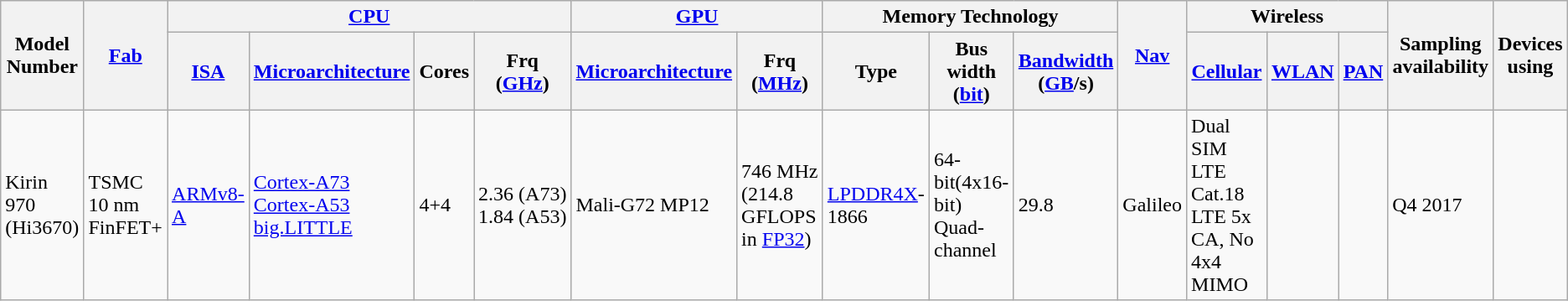<table class="wikitable">
<tr>
<th rowspan="2">Model Number</th>
<th rowspan="2"><a href='#'>Fab</a></th>
<th colspan="4"><a href='#'>CPU</a></th>
<th colspan="2"><a href='#'>GPU</a></th>
<th colspan="3">Memory Technology</th>
<th rowspan="2"><a href='#'>Nav</a></th>
<th colspan="3">Wireless</th>
<th rowspan="2">Sampling availability</th>
<th rowspan="2">Devices using</th>
</tr>
<tr>
<th><a href='#'>ISA</a></th>
<th><a href='#'>Microarchitecture</a></th>
<th>Cores</th>
<th>Frq (<a href='#'>GHz</a>)</th>
<th><a href='#'>Microarchitecture</a></th>
<th>Frq (<a href='#'>MHz</a>)</th>
<th>Type</th>
<th>Bus width (<a href='#'>bit</a>)</th>
<th><a href='#'>Bandwidth</a> (<a href='#'>GB</a>/s)</th>
<th><a href='#'>Cellular</a></th>
<th><a href='#'>WLAN</a></th>
<th><a href='#'>PAN</a></th>
</tr>
<tr>
<td>Kirin 970 (Hi3670)</td>
<td>TSMC 10 nm FinFET+</td>
<td><a href='#'>ARMv8-A</a></td>
<td><a href='#'>Cortex-A73</a> <br><a href='#'>Cortex-A53</a> <br><a href='#'>big.LITTLE</a></td>
<td>4+4</td>
<td>2.36 (A73)<br>1.84 (A53)</td>
<td>Mali-G72 MP12</td>
<td>746 MHz<br>(214.8 GFLOPS in <a href='#'>FP32</a>)</td>
<td><a href='#'>LPDDR4X</a>-1866</td>
<td>64-bit(4x16-bit) Quad-channel</td>
<td>29.8</td>
<td>Galileo</td>
<td>Dual SIM LTE Cat.18 LTE 5x CA, No 4x4 MIMO</td>
<td></td>
<td></td>
<td>Q4 2017</td>
<td></td>
</tr>
</table>
